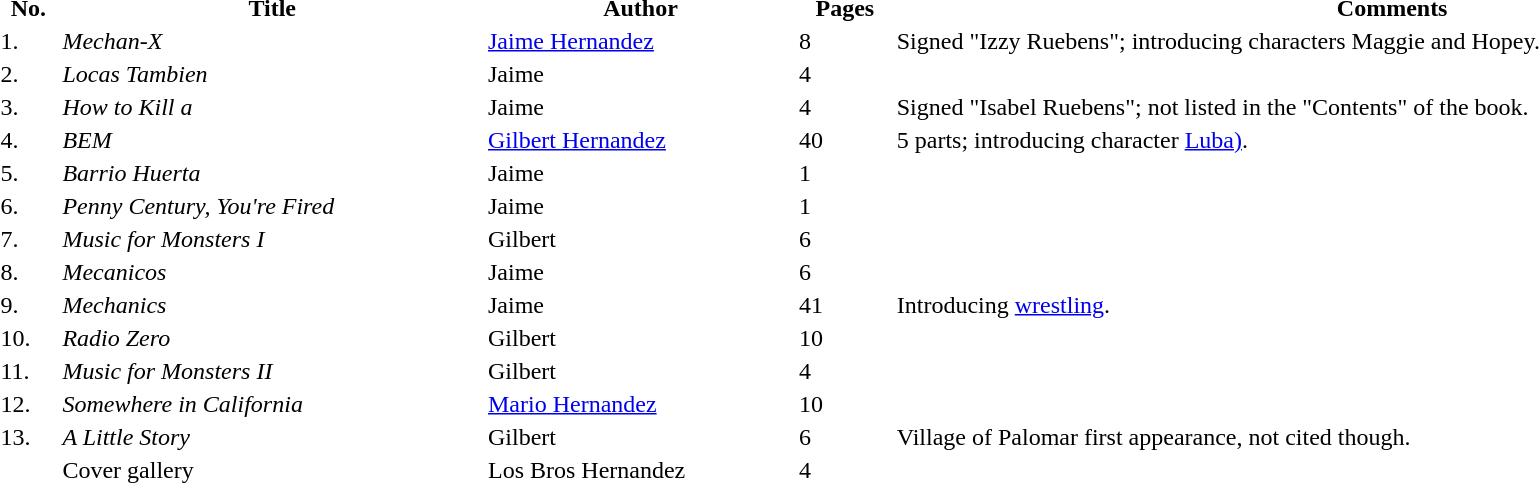<table style="width:100%; height:100px">
<tr>
<th>No.</th>
<th>Title</th>
<th>Author</th>
<th>Pages</th>
<th>Comments</th>
</tr>
<tr>
<td>1.</td>
<td><em>Mechan-X</em></td>
<td><a href='#'>Jaime Hernandez</a></td>
<td>8</td>
<td>Signed "Izzy Ruebens"; introducing characters Maggie and Hopey.</td>
</tr>
<tr>
<td>2.</td>
<td><em>Locas Tambien</em></td>
<td>Jaime</td>
<td>4</td>
<td></td>
</tr>
<tr>
<td>3.</td>
<td><em>How to Kill a</em></td>
<td>Jaime</td>
<td>4</td>
<td>Signed "Isabel Ruebens"; not listed in the "Contents" of the book.</td>
</tr>
<tr>
<td>4.</td>
<td><em>BEM</em></td>
<td><a href='#'>Gilbert Hernandez</a></td>
<td>40</td>
<td>5 parts; introducing character <a href='#'>Luba)</a>.</td>
</tr>
<tr>
<td>5.</td>
<td><em>Barrio Huerta</em></td>
<td>Jaime</td>
<td>1</td>
<td></td>
</tr>
<tr>
<td>6.</td>
<td><em>Penny Century, You're Fired</em></td>
<td>Jaime</td>
<td>1</td>
<td></td>
</tr>
<tr>
<td>7.</td>
<td><em>Music for Monsters I</em></td>
<td>Gilbert</td>
<td>6</td>
<td></td>
</tr>
<tr>
<td>8.</td>
<td><em>Mecanicos </em></td>
<td>Jaime</td>
<td>6</td>
<td></td>
</tr>
<tr>
<td>9.</td>
<td><em>Mechanics</em></td>
<td>Jaime</td>
<td>41</td>
<td>Introducing <a href='#'>wrestling</a>.</td>
</tr>
<tr>
<td>10.</td>
<td><em>Radio Zero</em></td>
<td>Gilbert</td>
<td>10</td>
<td></td>
</tr>
<tr>
<td>11.</td>
<td><em>Music for Monsters II</em></td>
<td>Gilbert</td>
<td>4</td>
<td></td>
</tr>
<tr>
<td>12.</td>
<td><em>Somewhere in California</em></td>
<td><a href='#'>Mario Hernandez</a></td>
<td>10</td>
<td></td>
</tr>
<tr>
<td>13.</td>
<td><em>A Little  Story</em></td>
<td>Gilbert</td>
<td>6</td>
<td>Village of Palomar first appearance, not cited though.</td>
</tr>
<tr>
<td></td>
<td>Cover gallery</td>
<td>Los Bros Hernandez</td>
<td>4</td>
<td></td>
</tr>
<tr>
</tr>
</table>
